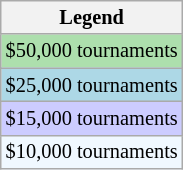<table class="wikitable" style="font-size:85%">
<tr>
<th>Legend</th>
</tr>
<tr style="background:#addfad;">
<td>$50,000 tournaments</td>
</tr>
<tr style="background:lightblue;">
<td>$25,000 tournaments</td>
</tr>
<tr style="background:#ccf;">
<td>$15,000 tournaments</td>
</tr>
<tr style="background:#f0f8ff;">
<td>$10,000 tournaments</td>
</tr>
</table>
